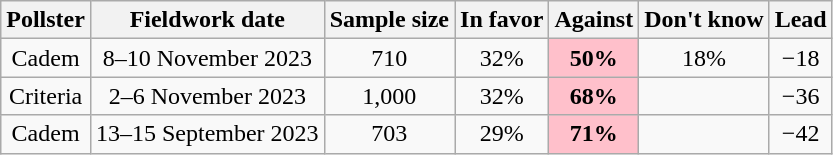<table class=wikitable style=text-align:center>
<tr>
<th>Pollster</th>
<th>Fieldwork date</th>
<th>Sample size</th>
<th>In favor</th>
<th>Against</th>
<th>Don't know</th>
<th>Lead</th>
</tr>
<tr>
<td>Cadem</td>
<td>8–10 November 2023</td>
<td>710</td>
<td>32%</td>
<td style=background:pink><strong>50%</strong></td>
<td>18%</td>
<td>−18</td>
</tr>
<tr>
<td>Criteria</td>
<td>2–6 November 2023</td>
<td>1,000</td>
<td>32%</td>
<td style=background:pink><strong>68%</strong></td>
<td></td>
<td>−36</td>
</tr>
<tr>
<td>Cadem</td>
<td>13–15 September 2023</td>
<td>703</td>
<td>29%</td>
<td style=background:pink><strong>71%</strong></td>
<td></td>
<td>−42</td>
</tr>
</table>
